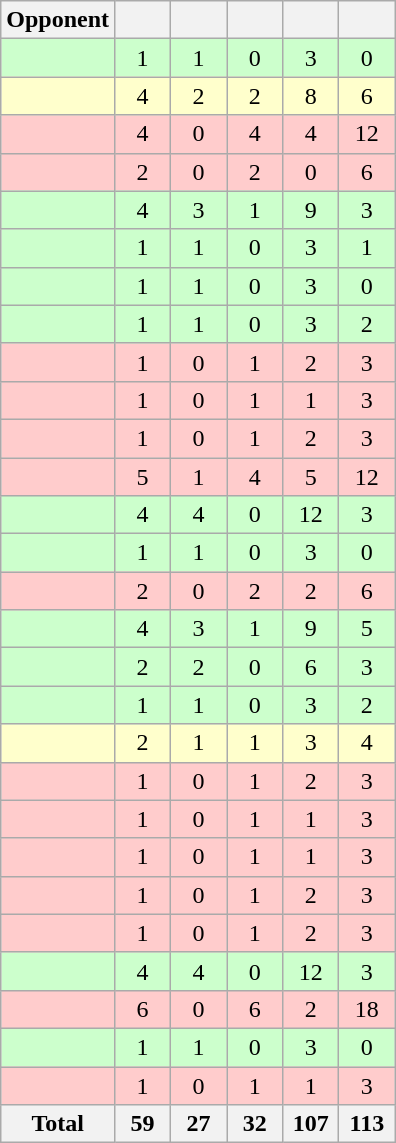<table class="wikitable sortable" style="text-align: center;">
<tr>
<th width="30">Opponent</th>
<th width=30></th>
<th width=30></th>
<th width=30></th>
<th width=30></th>
<th width=30></th>
</tr>
<tr bgcolor=#CCFFCC>
<td align="left"></td>
<td>1</td>
<td>1</td>
<td>0</td>
<td>3</td>
<td>0</td>
</tr>
<tr bgcolor=#FFFFCC>
<td align="left"></td>
<td>4</td>
<td>2</td>
<td>2</td>
<td>8</td>
<td>6</td>
</tr>
<tr bgcolor=#FFCCCC>
<td align="left"></td>
<td>4</td>
<td>0</td>
<td>4</td>
<td>4</td>
<td>12</td>
</tr>
<tr bgcolor=#FFCCCC>
<td align="left"></td>
<td>2</td>
<td>0</td>
<td>2</td>
<td>0</td>
<td>6</td>
</tr>
<tr bgcolor=#CCFFCC>
<td align="left"></td>
<td>4</td>
<td>3</td>
<td>1</td>
<td>9</td>
<td>3</td>
</tr>
<tr bgcolor=#CCFFCC>
<td align="left"></td>
<td>1</td>
<td>1</td>
<td>0</td>
<td>3</td>
<td>1</td>
</tr>
<tr bgcolor=#CCFFCC>
<td align="left"></td>
<td>1</td>
<td>1</td>
<td>0</td>
<td>3</td>
<td>0</td>
</tr>
<tr bgcolor=#CCFFCC>
<td align="left"></td>
<td>1</td>
<td>1</td>
<td>0</td>
<td>3</td>
<td>2</td>
</tr>
<tr bgcolor=#FFCCCC>
<td align="left"></td>
<td>1</td>
<td>0</td>
<td>1</td>
<td>2</td>
<td>3</td>
</tr>
<tr bgcolor=#FFCCCC>
<td align="left"></td>
<td>1</td>
<td>0</td>
<td>1</td>
<td>1</td>
<td>3</td>
</tr>
<tr bgcolor=#FFCCCC>
<td align="left"></td>
<td>1</td>
<td>0</td>
<td>1</td>
<td>2</td>
<td>3</td>
</tr>
<tr bgcolor=#FFCCCC>
<td align="left"></td>
<td>5</td>
<td>1</td>
<td>4</td>
<td>5</td>
<td>12</td>
</tr>
<tr bgcolor=#CCFFCC>
<td align="left"></td>
<td>4</td>
<td>4</td>
<td>0</td>
<td>12</td>
<td>3</td>
</tr>
<tr bgcolor=#CCFFCC>
<td align="left"></td>
<td>1</td>
<td>1</td>
<td>0</td>
<td>3</td>
<td>0</td>
</tr>
<tr bgcolor=#FFCCCC>
<td align="left"></td>
<td>2</td>
<td>0</td>
<td>2</td>
<td>2</td>
<td>6</td>
</tr>
<tr bgcolor=#CCFFCC>
<td align="left"></td>
<td>4</td>
<td>3</td>
<td>1</td>
<td>9</td>
<td>5</td>
</tr>
<tr bgcolor=#CCFFCC>
<td align="left"></td>
<td>2</td>
<td>2</td>
<td>0</td>
<td>6</td>
<td>3</td>
</tr>
<tr bgcolor=#CCFFCC>
<td align="left"></td>
<td>1</td>
<td>1</td>
<td>0</td>
<td>3</td>
<td>2</td>
</tr>
<tr bgcolor=#FFFFCC>
<td align="left"></td>
<td>2</td>
<td>1</td>
<td>1</td>
<td>3</td>
<td>4</td>
</tr>
<tr bgcolor=#FFCCCC>
<td align="left"></td>
<td>1</td>
<td>0</td>
<td>1</td>
<td>2</td>
<td>3</td>
</tr>
<tr bgcolor=#FFCCCC>
<td align="left"></td>
<td>1</td>
<td>0</td>
<td>1</td>
<td>1</td>
<td>3</td>
</tr>
<tr bgcolor=#FFCCCC>
<td align="left"></td>
<td>1</td>
<td>0</td>
<td>1</td>
<td>1</td>
<td>3</td>
</tr>
<tr bgcolor=#FFCCCC>
<td align="left"></td>
<td>1</td>
<td>0</td>
<td>1</td>
<td>2</td>
<td>3</td>
</tr>
<tr bgcolor=#FFCCCC>
<td align="left"></td>
<td>1</td>
<td>0</td>
<td>1</td>
<td>2</td>
<td>3</td>
</tr>
<tr bgcolor=#CCFFCC>
<td align="left"></td>
<td>4</td>
<td>4</td>
<td>0</td>
<td>12</td>
<td>3</td>
</tr>
<tr bgcolor=#FFCCCC>
<td align="left"></td>
<td>6</td>
<td>0</td>
<td>6</td>
<td>2</td>
<td>18</td>
</tr>
<tr bgcolor=#CCFFCC>
<td align="left"></td>
<td>1</td>
<td>1</td>
<td>0</td>
<td>3</td>
<td>0</td>
</tr>
<tr bgcolor=#FFCCCC>
<td align="left"></td>
<td>1</td>
<td>0</td>
<td>1</td>
<td>1</td>
<td>3</td>
</tr>
<tr>
<th>Total</th>
<th>59</th>
<th>27</th>
<th>32</th>
<th>107</th>
<th>113</th>
</tr>
</table>
